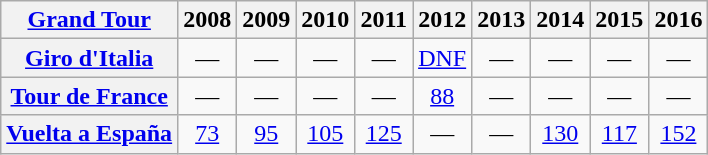<table class="wikitable plainrowheaders">
<tr>
<th scope="col"><a href='#'>Grand Tour</a></th>
<th scope="col">2008</th>
<th scope="col">2009</th>
<th scope="col">2010</th>
<th scope="col">2011</th>
<th scope="col">2012</th>
<th scope="col">2013</th>
<th scope="col">2014</th>
<th scope="col">2015</th>
<th scope="col">2016</th>
</tr>
<tr style="text-align:center;">
<th scope="row"> <a href='#'>Giro d'Italia</a></th>
<td>—</td>
<td>—</td>
<td>—</td>
<td>—</td>
<td><a href='#'>DNF</a></td>
<td>—</td>
<td>—</td>
<td>—</td>
<td>—</td>
</tr>
<tr style="text-align:center;">
<th scope="row"> <a href='#'>Tour de France</a></th>
<td>—</td>
<td>—</td>
<td>—</td>
<td>—</td>
<td><a href='#'>88</a></td>
<td>—</td>
<td>—</td>
<td>—</td>
<td>—</td>
</tr>
<tr style="text-align:center;">
<th scope="row"> <a href='#'>Vuelta a España</a></th>
<td><a href='#'>73</a></td>
<td><a href='#'>95</a></td>
<td><a href='#'>105</a></td>
<td><a href='#'>125</a></td>
<td>—</td>
<td>—</td>
<td><a href='#'>130</a></td>
<td><a href='#'>117</a></td>
<td><a href='#'>152</a></td>
</tr>
</table>
